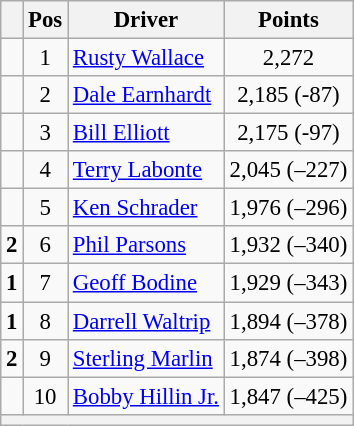<table class="wikitable" style="font-size: 95%;">
<tr>
<th></th>
<th>Pos</th>
<th>Driver</th>
<th>Points</th>
</tr>
<tr>
<td align="left"></td>
<td style="text-align:center;">1</td>
<td><a href='#'>Rusty Wallace</a></td>
<td style="text-align:center;">2,272</td>
</tr>
<tr>
<td align="left"></td>
<td style="text-align:center;">2</td>
<td><a href='#'>Dale Earnhardt</a></td>
<td style="text-align:center;">2,185 (-87)</td>
</tr>
<tr>
<td align="left"></td>
<td style="text-align:center;">3</td>
<td><a href='#'>Bill Elliott</a></td>
<td style="text-align:center;">2,175 (-97)</td>
</tr>
<tr>
<td align="left"></td>
<td style="text-align:center;">4</td>
<td><a href='#'>Terry Labonte</a></td>
<td style="text-align:center;">2,045 (–227)</td>
</tr>
<tr>
<td align="left"></td>
<td style="text-align:center;">5</td>
<td><a href='#'>Ken Schrader</a></td>
<td style="text-align:center;">1,976 (–296)</td>
</tr>
<tr>
<td align="left">  <strong>2</strong></td>
<td style="text-align:center;">6</td>
<td><a href='#'>Phil Parsons</a></td>
<td style="text-align:center;">1,932 (–340)</td>
</tr>
<tr>
<td align="left">  <strong>1</strong></td>
<td style="text-align:center;">7</td>
<td><a href='#'>Geoff Bodine</a></td>
<td style="text-align:center;">1,929 (–343)</td>
</tr>
<tr>
<td align="left">  <strong>1</strong></td>
<td style="text-align:center;">8</td>
<td><a href='#'>Darrell Waltrip</a></td>
<td style="text-align:center;">1,894 (–378)</td>
</tr>
<tr>
<td align="left">  <strong>2</strong></td>
<td style="text-align:center;">9</td>
<td><a href='#'>Sterling Marlin</a></td>
<td style="text-align:center;">1,874 (–398)</td>
</tr>
<tr>
<td align="left"></td>
<td style="text-align:center;">10</td>
<td><a href='#'>Bobby Hillin Jr.</a></td>
<td style="text-align:center;">1,847 (–425)</td>
</tr>
<tr class="sortbottom">
<th colspan="9"></th>
</tr>
</table>
